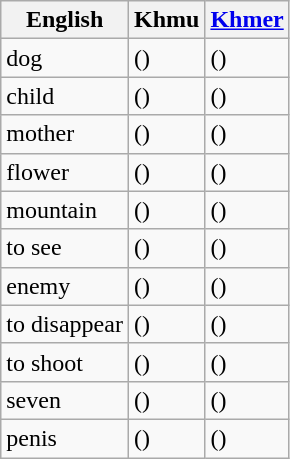<table class="wikitable">
<tr>
<th>English</th>
<th>Khmu</th>
<th><a href='#'>Khmer</a></th>
</tr>
<tr>
<td>dog</td>
<td> ()</td>
<td> ()</td>
</tr>
<tr>
<td>child</td>
<td> ()</td>
<td> ()</td>
</tr>
<tr>
<td>mother</td>
<td> ()</td>
<td> ()</td>
</tr>
<tr>
<td>flower</td>
<td> ()</td>
<td> ()</td>
</tr>
<tr>
<td>mountain</td>
<td> ()</td>
<td> ()</td>
</tr>
<tr>
<td>to see</td>
<td> ()</td>
<td> ()</td>
</tr>
<tr>
<td>enemy</td>
<td> ()</td>
<td> ()</td>
</tr>
<tr>
<td>to disappear</td>
<td> ()</td>
<td> ()</td>
</tr>
<tr>
<td>to shoot</td>
<td> ()</td>
<td> ()</td>
</tr>
<tr>
<td>seven</td>
<td> ()</td>
<td> ()</td>
</tr>
<tr>
<td>penis</td>
<td> ()</td>
<td> ()</td>
</tr>
</table>
